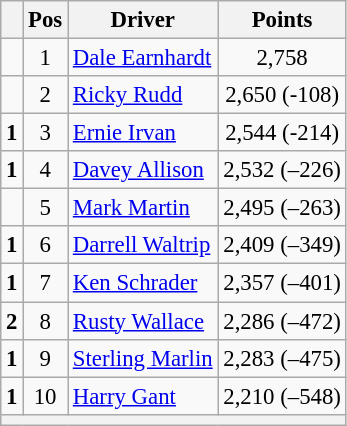<table class="wikitable" style="font-size: 95%;">
<tr>
<th></th>
<th>Pos</th>
<th>Driver</th>
<th>Points</th>
</tr>
<tr>
<td align="left"></td>
<td style="text-align:center;">1</td>
<td><a href='#'>Dale Earnhardt</a></td>
<td style="text-align:center;">2,758</td>
</tr>
<tr>
<td align="left"></td>
<td style="text-align:center;">2</td>
<td><a href='#'>Ricky Rudd</a></td>
<td style="text-align:center;">2,650 (-108)</td>
</tr>
<tr>
<td align="left">  <strong>1</strong></td>
<td style="text-align:center;">3</td>
<td><a href='#'>Ernie Irvan</a></td>
<td style="text-align:center;">2,544 (-214)</td>
</tr>
<tr>
<td align="left">  <strong>1</strong></td>
<td style="text-align:center;">4</td>
<td><a href='#'>Davey Allison</a></td>
<td style="text-align:center;">2,532 (–226)</td>
</tr>
<tr>
<td align="left"></td>
<td style="text-align:center;">5</td>
<td><a href='#'>Mark Martin</a></td>
<td style="text-align:center;">2,495 (–263)</td>
</tr>
<tr>
<td align="left">  <strong>1</strong></td>
<td style="text-align:center;">6</td>
<td><a href='#'>Darrell Waltrip</a></td>
<td style="text-align:center;">2,409 (–349)</td>
</tr>
<tr>
<td align="left">  <strong>1</strong></td>
<td style="text-align:center;">7</td>
<td><a href='#'>Ken Schrader</a></td>
<td style="text-align:center;">2,357 (–401)</td>
</tr>
<tr>
<td align="left">  <strong>2</strong></td>
<td style="text-align:center;">8</td>
<td><a href='#'>Rusty Wallace</a></td>
<td style="text-align:center;">2,286 (–472)</td>
</tr>
<tr>
<td align="left">  <strong>1</strong></td>
<td style="text-align:center;">9</td>
<td><a href='#'>Sterling Marlin</a></td>
<td style="text-align:center;">2,283 (–475)</td>
</tr>
<tr>
<td align="left">  <strong>1</strong></td>
<td style="text-align:center;">10</td>
<td><a href='#'>Harry Gant</a></td>
<td style="text-align:center;">2,210 (–548)</td>
</tr>
<tr class="sortbottom">
<th colspan="9"></th>
</tr>
</table>
